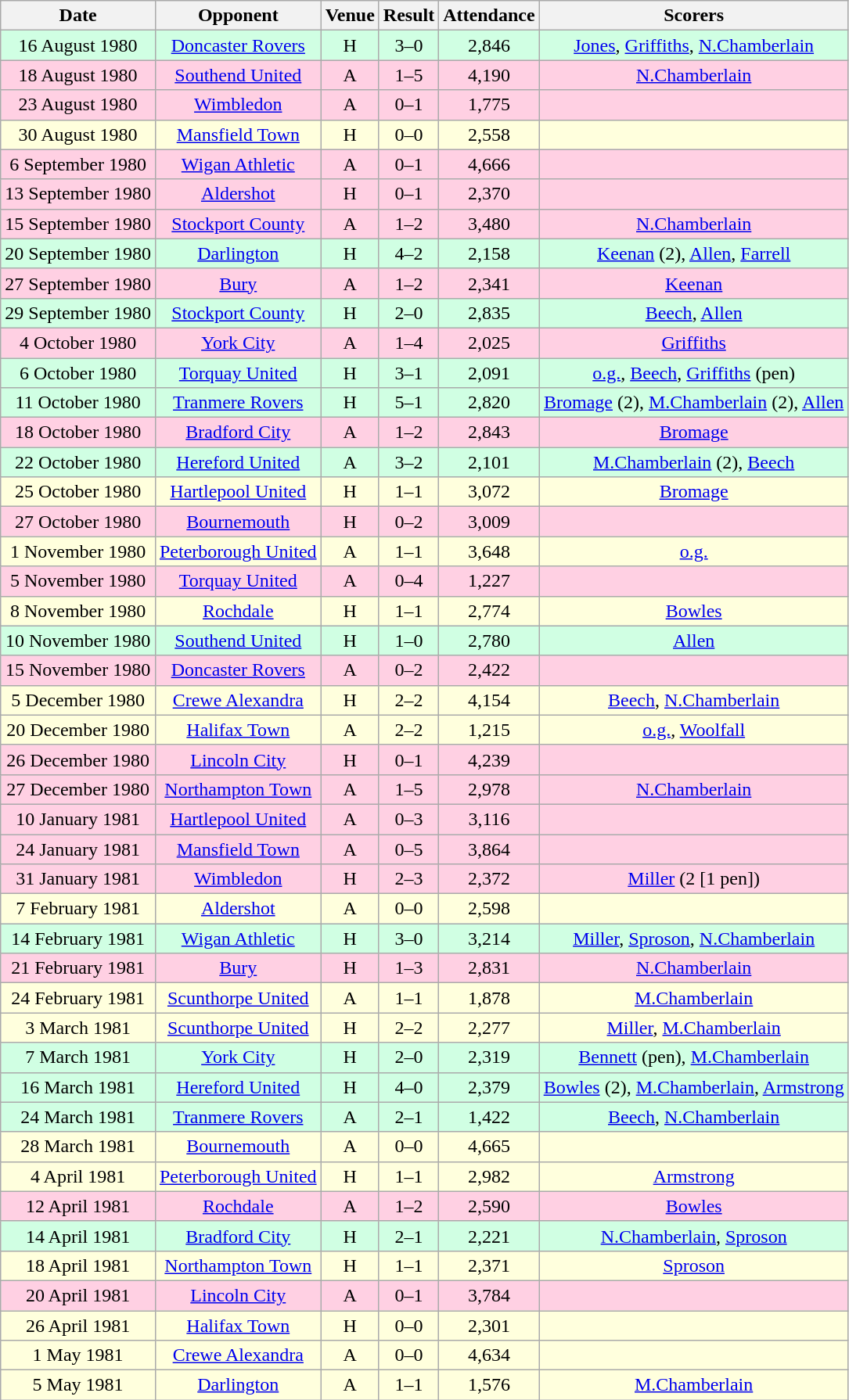<table class="wikitable sortable" style="font-size:100%; text-align:center">
<tr>
<th>Date</th>
<th>Opponent</th>
<th>Venue</th>
<th>Result</th>
<th>Attendance</th>
<th>Scorers</th>
</tr>
<tr style="background-color: #d0ffe3;">
<td>16 August 1980</td>
<td><a href='#'>Doncaster Rovers</a></td>
<td>H</td>
<td>3–0</td>
<td>2,846</td>
<td><a href='#'>Jones</a>, <a href='#'>Griffiths</a>, <a href='#'>N.Chamberlain</a></td>
</tr>
<tr style="background-color: #ffd0e3;">
<td>18 August 1980</td>
<td><a href='#'>Southend United</a></td>
<td>A</td>
<td>1–5</td>
<td>4,190</td>
<td><a href='#'>N.Chamberlain</a></td>
</tr>
<tr style="background-color: #ffd0e3;">
<td>23 August 1980</td>
<td><a href='#'>Wimbledon</a></td>
<td>A</td>
<td>0–1</td>
<td>1,775</td>
<td></td>
</tr>
<tr style="background-color: #ffffdd;">
<td>30 August 1980</td>
<td><a href='#'>Mansfield Town</a></td>
<td>H</td>
<td>0–0</td>
<td>2,558</td>
<td></td>
</tr>
<tr style="background-color: #ffd0e3;">
<td>6 September 1980</td>
<td><a href='#'>Wigan Athletic</a></td>
<td>A</td>
<td>0–1</td>
<td>4,666</td>
<td></td>
</tr>
<tr style="background-color: #ffd0e3;">
<td>13 September 1980</td>
<td><a href='#'>Aldershot</a></td>
<td>H</td>
<td>0–1</td>
<td>2,370</td>
<td></td>
</tr>
<tr style="background-color: #ffd0e3;">
<td>15 September 1980</td>
<td><a href='#'>Stockport County</a></td>
<td>A</td>
<td>1–2</td>
<td>3,480</td>
<td><a href='#'>N.Chamberlain</a></td>
</tr>
<tr style="background-color: #d0ffe3;">
<td>20 September 1980</td>
<td><a href='#'>Darlington</a></td>
<td>H</td>
<td>4–2</td>
<td>2,158</td>
<td><a href='#'>Keenan</a> (2), <a href='#'>Allen</a>, <a href='#'>Farrell</a></td>
</tr>
<tr style="background-color: #ffd0e3;">
<td>27 September 1980</td>
<td><a href='#'>Bury</a></td>
<td>A</td>
<td>1–2</td>
<td>2,341</td>
<td><a href='#'>Keenan</a></td>
</tr>
<tr style="background-color: #d0ffe3;">
<td>29 September 1980</td>
<td><a href='#'>Stockport County</a></td>
<td>H</td>
<td>2–0</td>
<td>2,835</td>
<td><a href='#'>Beech</a>, <a href='#'>Allen</a></td>
</tr>
<tr style="background-color: #ffd0e3;">
<td>4 October 1980</td>
<td><a href='#'>York City</a></td>
<td>A</td>
<td>1–4</td>
<td>2,025</td>
<td><a href='#'>Griffiths</a></td>
</tr>
<tr style="background-color: #d0ffe3;">
<td>6 October 1980</td>
<td><a href='#'>Torquay United</a></td>
<td>H</td>
<td>3–1</td>
<td>2,091</td>
<td><a href='#'>o.g.</a>, <a href='#'>Beech</a>, <a href='#'>Griffiths</a> (pen)</td>
</tr>
<tr style="background-color: #d0ffe3;">
<td>11 October 1980</td>
<td><a href='#'>Tranmere Rovers</a></td>
<td>H</td>
<td>5–1</td>
<td>2,820</td>
<td><a href='#'>Bromage</a> (2), <a href='#'>M.Chamberlain</a> (2), <a href='#'>Allen</a></td>
</tr>
<tr style="background-color: #ffd0e3;">
<td>18 October 1980</td>
<td><a href='#'>Bradford City</a></td>
<td>A</td>
<td>1–2</td>
<td>2,843</td>
<td><a href='#'>Bromage</a></td>
</tr>
<tr style="background-color: #d0ffe3;">
<td>22 October 1980</td>
<td><a href='#'>Hereford United</a></td>
<td>A</td>
<td>3–2</td>
<td>2,101</td>
<td><a href='#'>M.Chamberlain</a> (2), <a href='#'>Beech</a></td>
</tr>
<tr style="background-color: #ffffdd;">
<td>25 October 1980</td>
<td><a href='#'>Hartlepool United</a></td>
<td>H</td>
<td>1–1</td>
<td>3,072</td>
<td><a href='#'>Bromage</a></td>
</tr>
<tr style="background-color: #ffd0e3;">
<td>27 October 1980</td>
<td><a href='#'>Bournemouth</a></td>
<td>H</td>
<td>0–2</td>
<td>3,009</td>
<td></td>
</tr>
<tr style="background-color: #ffffdd;">
<td>1 November 1980</td>
<td><a href='#'>Peterborough United</a></td>
<td>A</td>
<td>1–1</td>
<td>3,648</td>
<td><a href='#'>o.g.</a></td>
</tr>
<tr style="background-color: #ffd0e3;">
<td>5 November 1980</td>
<td><a href='#'>Torquay United</a></td>
<td>A</td>
<td>0–4</td>
<td>1,227</td>
<td></td>
</tr>
<tr style="background-color: #ffffdd;">
<td>8 November 1980</td>
<td><a href='#'>Rochdale</a></td>
<td>H</td>
<td>1–1</td>
<td>2,774</td>
<td><a href='#'>Bowles</a></td>
</tr>
<tr style="background-color: #d0ffe3;">
<td>10 November 1980</td>
<td><a href='#'>Southend United</a></td>
<td>H</td>
<td>1–0</td>
<td>2,780</td>
<td><a href='#'>Allen</a></td>
</tr>
<tr style="background-color: #ffd0e3;">
<td>15 November 1980</td>
<td><a href='#'>Doncaster Rovers</a></td>
<td>A</td>
<td>0–2</td>
<td>2,422</td>
<td></td>
</tr>
<tr style="background-color: #ffffdd;">
<td>5 December 1980</td>
<td><a href='#'>Crewe Alexandra</a></td>
<td>H</td>
<td>2–2</td>
<td>4,154</td>
<td><a href='#'>Beech</a>, <a href='#'>N.Chamberlain</a></td>
</tr>
<tr style="background-color: #ffffdd;">
<td>20 December 1980</td>
<td><a href='#'>Halifax Town</a></td>
<td>A</td>
<td>2–2</td>
<td>1,215</td>
<td><a href='#'>o.g.</a>, <a href='#'>Woolfall</a></td>
</tr>
<tr style="background-color: #ffd0e3;">
<td>26 December 1980</td>
<td><a href='#'>Lincoln City</a></td>
<td>H</td>
<td>0–1</td>
<td>4,239</td>
<td></td>
</tr>
<tr style="background-color: #ffd0e3;">
<td>27 December 1980</td>
<td><a href='#'>Northampton Town</a></td>
<td>A</td>
<td>1–5</td>
<td>2,978</td>
<td><a href='#'>N.Chamberlain</a></td>
</tr>
<tr style="background-color: #ffd0e3;">
<td>10 January 1981</td>
<td><a href='#'>Hartlepool United</a></td>
<td>A</td>
<td>0–3</td>
<td>3,116</td>
<td></td>
</tr>
<tr style="background-color: #ffd0e3;">
<td>24 January 1981</td>
<td><a href='#'>Mansfield Town</a></td>
<td>A</td>
<td>0–5</td>
<td>3,864</td>
<td></td>
</tr>
<tr style="background-color: #ffd0e3;">
<td>31 January 1981</td>
<td><a href='#'>Wimbledon</a></td>
<td>H</td>
<td>2–3</td>
<td>2,372</td>
<td><a href='#'>Miller</a> (2 [1 pen])</td>
</tr>
<tr style="background-color: #ffffdd;">
<td>7 February 1981</td>
<td><a href='#'>Aldershot</a></td>
<td>A</td>
<td>0–0</td>
<td>2,598</td>
<td></td>
</tr>
<tr style="background-color: #d0ffe3;">
<td>14 February 1981</td>
<td><a href='#'>Wigan Athletic</a></td>
<td>H</td>
<td>3–0</td>
<td>3,214</td>
<td><a href='#'>Miller</a>, <a href='#'>Sproson</a>, <a href='#'>N.Chamberlain</a></td>
</tr>
<tr style="background-color: #ffd0e3;">
<td>21 February 1981</td>
<td><a href='#'>Bury</a></td>
<td>H</td>
<td>1–3</td>
<td>2,831</td>
<td><a href='#'>N.Chamberlain</a></td>
</tr>
<tr style="background-color: #ffffdd;">
<td>24 February 1981</td>
<td><a href='#'>Scunthorpe United</a></td>
<td>A</td>
<td>1–1</td>
<td>1,878</td>
<td><a href='#'>M.Chamberlain</a></td>
</tr>
<tr style="background-color: #ffffdd;">
<td>3 March 1981</td>
<td><a href='#'>Scunthorpe United</a></td>
<td>H</td>
<td>2–2</td>
<td>2,277</td>
<td><a href='#'>Miller</a>, <a href='#'>M.Chamberlain</a></td>
</tr>
<tr style="background-color: #d0ffe3;">
<td>7 March 1981</td>
<td><a href='#'>York City</a></td>
<td>H</td>
<td>2–0</td>
<td>2,319</td>
<td><a href='#'>Bennett</a> (pen), <a href='#'>M.Chamberlain</a></td>
</tr>
<tr style="background-color: #d0ffe3;">
<td>16 March 1981</td>
<td><a href='#'>Hereford United</a></td>
<td>H</td>
<td>4–0</td>
<td>2,379</td>
<td><a href='#'>Bowles</a> (2), <a href='#'>M.Chamberlain</a>, <a href='#'>Armstrong</a></td>
</tr>
<tr style="background-color: #d0ffe3;">
<td>24 March 1981</td>
<td><a href='#'>Tranmere Rovers</a></td>
<td>A</td>
<td>2–1</td>
<td>1,422</td>
<td><a href='#'>Beech</a>, <a href='#'>N.Chamberlain</a></td>
</tr>
<tr style="background-color: #ffffdd;">
<td>28 March 1981</td>
<td><a href='#'>Bournemouth</a></td>
<td>A</td>
<td>0–0</td>
<td>4,665</td>
<td></td>
</tr>
<tr style="background-color: #ffffdd;">
<td>4 April 1981</td>
<td><a href='#'>Peterborough United</a></td>
<td>H</td>
<td>1–1</td>
<td>2,982</td>
<td><a href='#'>Armstrong</a></td>
</tr>
<tr style="background-color: #ffd0e3;">
<td>12 April 1981</td>
<td><a href='#'>Rochdale</a></td>
<td>A</td>
<td>1–2</td>
<td>2,590</td>
<td><a href='#'>Bowles</a></td>
</tr>
<tr style="background-color: #d0ffe3;">
<td>14 April 1981</td>
<td><a href='#'>Bradford City</a></td>
<td>H</td>
<td>2–1</td>
<td>2,221</td>
<td><a href='#'>N.Chamberlain</a>, <a href='#'>Sproson</a></td>
</tr>
<tr style="background-color: #ffffdd;">
<td>18 April 1981</td>
<td><a href='#'>Northampton Town</a></td>
<td>H</td>
<td>1–1</td>
<td>2,371</td>
<td><a href='#'>Sproson</a></td>
</tr>
<tr style="background-color: #ffd0e3;">
<td>20 April 1981</td>
<td><a href='#'>Lincoln City</a></td>
<td>A</td>
<td>0–1</td>
<td>3,784</td>
<td></td>
</tr>
<tr style="background-color: #ffffdd;">
<td>26 April 1981</td>
<td><a href='#'>Halifax Town</a></td>
<td>H</td>
<td>0–0</td>
<td>2,301</td>
<td></td>
</tr>
<tr style="background-color: #ffffdd;">
<td>1 May 1981</td>
<td><a href='#'>Crewe Alexandra</a></td>
<td>A</td>
<td>0–0</td>
<td>4,634</td>
<td></td>
</tr>
<tr style="background-color: #ffffdd;">
<td>5 May 1981</td>
<td><a href='#'>Darlington</a></td>
<td>A</td>
<td>1–1</td>
<td>1,576</td>
<td><a href='#'>M.Chamberlain</a></td>
</tr>
</table>
